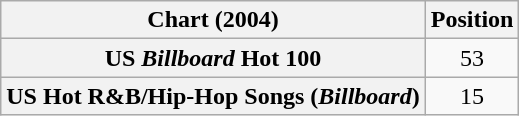<table class="wikitable sortable plainrowheaders" style="text-align:center">
<tr>
<th scope="col">Chart (2004)</th>
<th scope="col">Position</th>
</tr>
<tr>
<th scope="row">US <em>Billboard</em> Hot 100</th>
<td>53</td>
</tr>
<tr>
<th scope="row">US Hot R&B/Hip-Hop Songs (<em>Billboard</em>)</th>
<td>15</td>
</tr>
</table>
